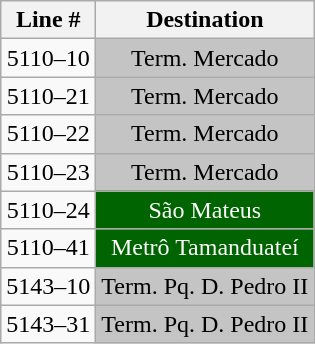<table class="wikitable">
<tr>
<th align="center">Line #</th>
<th align="center">Destination</th>
</tr>
<tr>
<td align="center">5110–10</td>
<td align="center" bgcolor="c4c4c4">Term. Mercado</td>
</tr>
<tr>
<td align="center">5110–21</td>
<td align="center" bgcolor="c4c4c4">Term. Mercado</td>
</tr>
<tr>
<td align="center">5110–22</td>
<td align="center" bgcolor="c4c4c4">Term. Mercado</td>
</tr>
<tr>
<td align="center">5110–23</td>
<td align="center" bgcolor="c4c4c4">Term. Mercado</td>
</tr>
<tr>
<td align="center">5110–24</td>
<td align="center" bgcolor="006400" style="color:white">São Mateus</td>
</tr>
<tr>
<td align="center">5110–41</td>
<td align="center" bgcolor="006400" style="color:white">Metrô Tamanduateí</td>
</tr>
<tr>
<td align="center">5143–10</td>
<td align="center" bgcolor="c4c4c4">Term. Pq. D. Pedro II</td>
</tr>
<tr>
<td align="center">5143–31</td>
<td align="center" bgcolor="c4c4c4">Term. Pq. D. Pedro II</td>
</tr>
</table>
